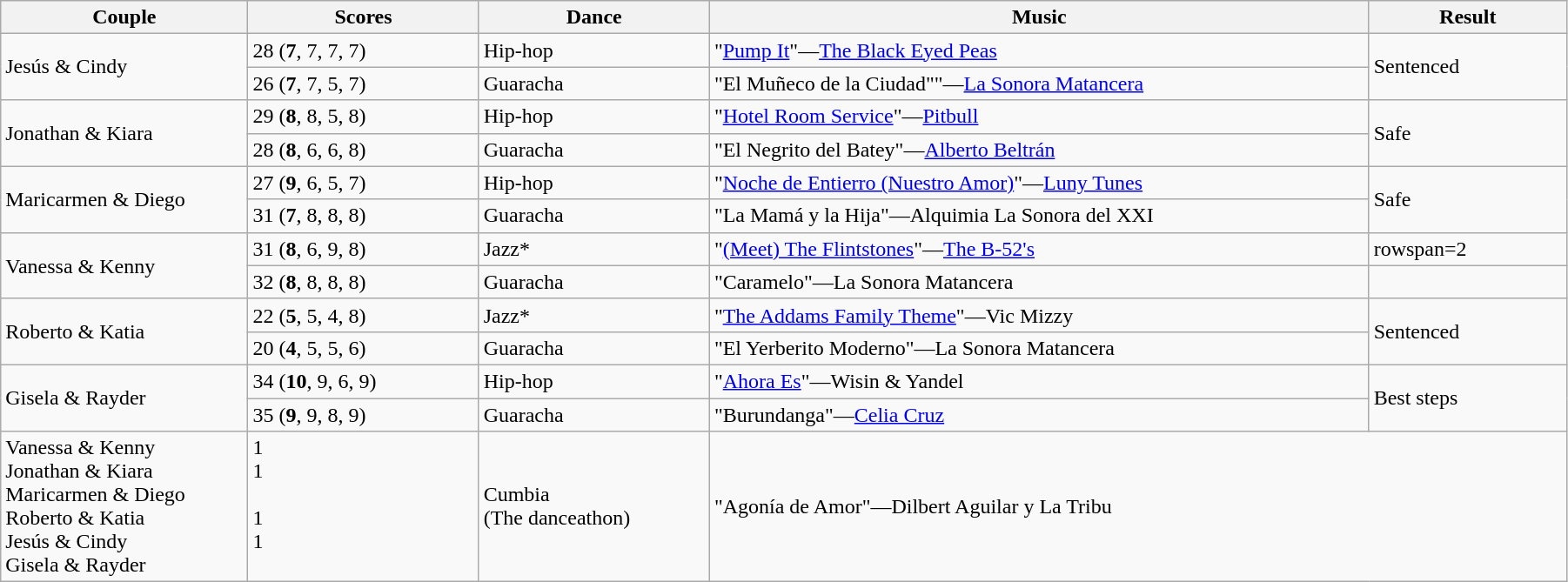<table class="wikitable sortable" style="width:95%; white-space:nowrap">
<tr>
<th style="width:15%;">Couple</th>
<th style="width:14%;">Scores</th>
<th style="width:14%;">Dance</th>
<th style="width:40%;">Music</th>
<th style="width:12%;">Result</th>
</tr>
<tr>
<td rowspan=2>Jesús & Cindy</td>
<td>28 (<strong>7</strong>, 7, 7, 7)</td>
<td>Hip-hop</td>
<td>"<a href='#'>Pump It</a>"—<a href='#'>The Black Eyed Peas</a></td>
<td rowspan=2>Sentenced</td>
</tr>
<tr>
<td>26 (<strong>7</strong>, 7, 5, 7)</td>
<td>Guaracha</td>
<td>"El Muñeco de la Ciudad""—<a href='#'>La Sonora Matancera</a></td>
</tr>
<tr>
<td rowspan=2>Jonathan & Kiara</td>
<td>29 (<strong>8</strong>, 8, 5, 8)</td>
<td>Hip-hop</td>
<td>"<a href='#'>Hotel Room Service</a>"—<a href='#'>Pitbull</a></td>
<td rowspan=2>Safe</td>
</tr>
<tr>
<td>28 (<strong>8</strong>, 6, 6, 8)</td>
<td>Guaracha</td>
<td>"El Negrito del Batey"—<a href='#'>Alberto Beltrán</a></td>
</tr>
<tr>
<td rowspan=2>Maricarmen & Diego</td>
<td>27 (<strong>9</strong>, 6, 5, 7)</td>
<td>Hip-hop</td>
<td>"<a href='#'>Noche de Entierro (Nuestro Amor)</a>"—<a href='#'>Luny Tunes</a></td>
<td rowspan=2>Safe</td>
</tr>
<tr>
<td>31 (<strong>7</strong>, 8, 8, 8)</td>
<td>Guaracha</td>
<td>"La Mamá y la Hija"—Alquimia La Sonora del XXI</td>
</tr>
<tr>
<td rowspan=2>Vanessa & Kenny</td>
<td>31 (<strong>8</strong>, 6, 9, 8)</td>
<td>Jazz*</td>
<td>"<a href='#'>(Meet) The Flintstones</a>"—<a href='#'>The B-52's</a></td>
<td>rowspan=2 </td>
</tr>
<tr>
<td>32 (<strong>8</strong>, 8, 8, 8)</td>
<td>Guaracha</td>
<td>"Caramelo"—La Sonora Matancera</td>
</tr>
<tr>
<td rowspan=2>Roberto & Katia</td>
<td>22 (<strong>5</strong>, 5, 4, 8)</td>
<td>Jazz*</td>
<td>"<a href='#'>The Addams Family Theme</a>"—Vic Mizzy</td>
<td rowspan=2>Sentenced</td>
</tr>
<tr>
<td>20 (<strong>4</strong>, 5, 5, 6)</td>
<td>Guaracha</td>
<td>"El Yerberito Moderno"—La Sonora Matancera</td>
</tr>
<tr>
<td rowspan=2>Gisela & Rayder</td>
<td>34 (<strong>10</strong>, 9, 6, 9)</td>
<td>Hip-hop</td>
<td>"<a href='#'>Ahora Es</a>"—Wisin & Yandel</td>
<td rowspan=2>Best steps</td>
</tr>
<tr>
<td>35 (<strong>9</strong>, 9, 8, 9)</td>
<td>Guaracha</td>
<td>"Burundanga"—<a href='#'>Celia Cruz</a></td>
</tr>
<tr>
<td>Vanessa & Kenny<br>Jonathan & Kiara<br>Maricarmen & Diego<br>Roberto & Katia<br>Jesús & Cindy<br>Gisela & Rayder</td>
<td valign="top">1<br>1<br><br>1<br>1</td>
<td>Cumbia<br>(The danceathon)</td>
<td colspan=2>"Agonía de Amor"—Dilbert Aguilar y La Tribu</td>
</tr>
</table>
